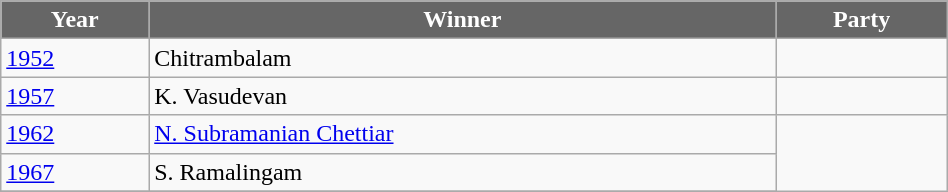<table class="wikitable" width="50%">
<tr>
<th style="background-color:#666666; color:white">Year</th>
<th style="background-color:#666666; color:white">Winner</th>
<th style="background-color:#666666; color:white" colspan="2">Party</th>
</tr>
<tr>
<td><a href='#'>1952</a></td>
<td>Chitrambalam</td>
<td></td>
</tr>
<tr>
<td><a href='#'>1957</a></td>
<td>K. Vasudevan</td>
<td></td>
</tr>
<tr>
<td><a href='#'>1962</a></td>
<td><a href='#'>N. Subramanian Chettiar</a></td>
</tr>
<tr>
<td><a href='#'>1967</a></td>
<td>S. Ramalingam</td>
</tr>
<tr>
</tr>
</table>
